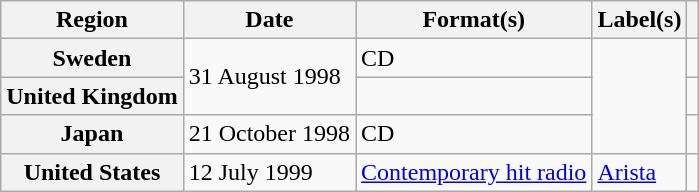<table class="wikitable plainrowheaders">
<tr>
<th scope="col">Region</th>
<th scope="col">Date</th>
<th scope="col">Format(s)</th>
<th scope="col">Label(s)</th>
<th scope="col"></th>
</tr>
<tr>
<th scope="row">Sweden</th>
<td rowspan="2">31 August 1998</td>
<td>CD</td>
<td rowspan="3"></td>
<td></td>
</tr>
<tr>
<th scope="row">United Kingdom</th>
<td></td>
<td></td>
</tr>
<tr>
<th scope="row">Japan</th>
<td>21 October 1998</td>
<td>CD</td>
<td></td>
</tr>
<tr>
<th scope="row">United States</th>
<td>12 July 1999</td>
<td><a href='#'>Contemporary hit radio</a></td>
<td><a href='#'>Arista</a></td>
<td></td>
</tr>
</table>
